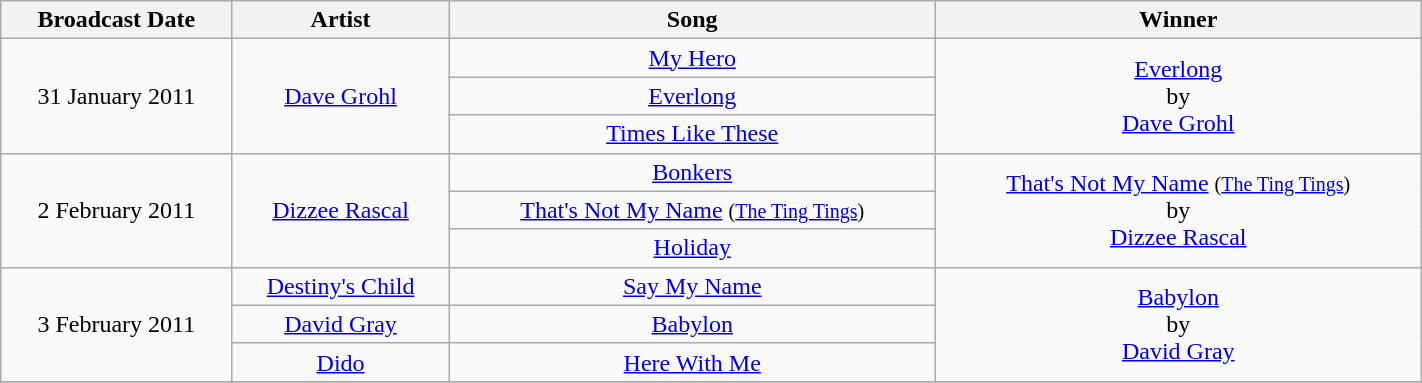<table class="wikitable" style="text-align:center" width=75%>
<tr>
<th>Broadcast Date</th>
<th>Artist</th>
<th>Song</th>
<th>Winner</th>
</tr>
<tr>
<td Rowspan='3'>31 January 2011</td>
<td Rowspan='3'><a href='#'>Dave Grohl</a></td>
<td><a href='#'>My Hero</a></td>
<td Rowspan='3'><a href='#'>Everlong</a><br>by<br><a href='#'>Dave Grohl</a></td>
</tr>
<tr>
<td><a href='#'>Everlong</a></td>
</tr>
<tr>
<td><a href='#'>Times Like These</a></td>
</tr>
<tr>
<td Rowspan='3'>2 February 2011</td>
<td Rowspan='3'><a href='#'>Dizzee Rascal</a></td>
<td><a href='#'>Bonkers</a></td>
<td Rowspan='3'><a href='#'>That's Not My Name</a> <small>(<a href='#'>The Ting Tings</a>)</small><br>by<br><a href='#'>Dizzee Rascal</a></td>
</tr>
<tr>
<td><a href='#'>That's Not My Name</a> <small>(<a href='#'>The Ting Tings</a>)</small></td>
</tr>
<tr>
<td><a href='#'>Holiday</a></td>
</tr>
<tr>
<td Rowspan='3'>3 February 2011</td>
<td><a href='#'>Destiny's Child</a></td>
<td><a href='#'>Say My Name</a></td>
<td Rowspan='3'><a href='#'>Babylon</a><br>by<br><a href='#'>David Gray</a></td>
</tr>
<tr>
<td><a href='#'>David Gray</a></td>
<td><a href='#'>Babylon</a></td>
</tr>
<tr>
<td><a href='#'>Dido</a></td>
<td><a href='#'>Here With Me</a></td>
</tr>
<tr>
</tr>
</table>
